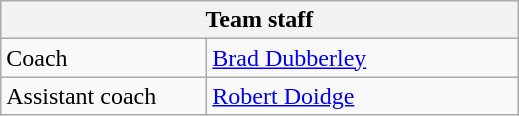<table class="wikitable">
<tr>
<th colspan="2">Team staff</th>
</tr>
<tr>
<td width="130">Coach</td>
<td width="200"><a href='#'>Brad Dubberley</a></td>
</tr>
<tr>
<td>Assistant coach</td>
<td><a href='#'>Robert Doidge</a></td>
</tr>
</table>
